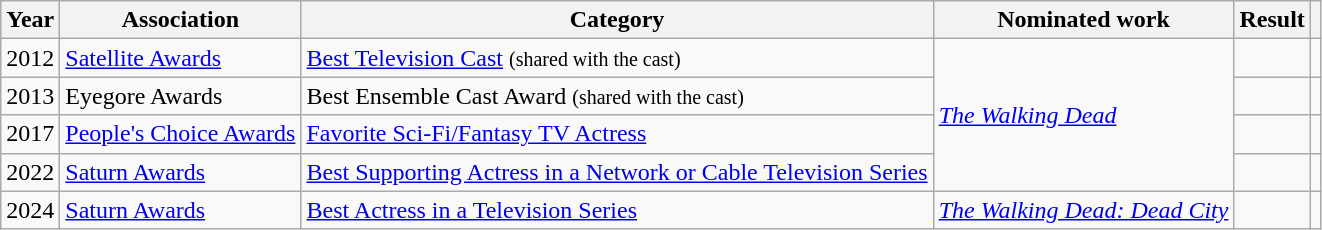<table class="wikitable">
<tr>
<th>Year</th>
<th>Association</th>
<th>Category</th>
<th>Nominated work</th>
<th>Result</th>
<th></th>
</tr>
<tr>
<td>2012</td>
<td><a href='#'>Satellite Awards</a></td>
<td><a href='#'>Best Television Cast</a> <small>(shared with the cast)</small></td>
<td rowspan="4"><em><a href='#'>The Walking Dead</a></em></td>
<td></td>
<td></td>
</tr>
<tr>
<td>2013</td>
<td>Eyegore Awards</td>
<td>Best Ensemble Cast Award <small>(shared with the cast)</small></td>
<td></td>
<td></td>
</tr>
<tr>
<td>2017</td>
<td><a href='#'>People's Choice Awards</a></td>
<td><a href='#'>Favorite Sci-Fi/Fantasy TV Actress</a></td>
<td></td>
<td></td>
</tr>
<tr>
<td>2022</td>
<td><a href='#'>Saturn Awards</a></td>
<td><a href='#'>Best Supporting Actress in a Network or Cable Television Series</a></td>
<td></td>
<td></td>
</tr>
<tr>
<td>2024</td>
<td><a href='#'>Saturn Awards</a></td>
<td><a href='#'>Best Actress in a Television Series</a></td>
<td rowspan="1"><em><a href='#'>The Walking Dead: Dead City</a></em></td>
<td></td>
<td></td>
</tr>
</table>
